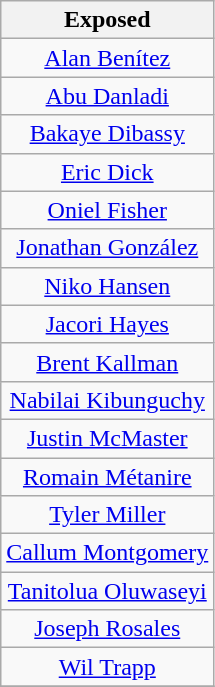<table class="wikitable" style="text-align:center">
<tr>
<th>Exposed</th>
</tr>
<tr>
<td><a href='#'>Alan Benítez</a></td>
</tr>
<tr>
<td><a href='#'>Abu Danladi</a></td>
</tr>
<tr>
<td><a href='#'>Bakaye Dibassy</a></td>
</tr>
<tr>
<td><a href='#'>Eric Dick</a></td>
</tr>
<tr>
<td><a href='#'>Oniel Fisher</a></td>
</tr>
<tr>
<td><a href='#'>Jonathan González</a></td>
</tr>
<tr>
<td><a href='#'>Niko Hansen</a></td>
</tr>
<tr>
<td><a href='#'>Jacori Hayes</a></td>
</tr>
<tr>
<td><a href='#'>Brent Kallman</a></td>
</tr>
<tr>
<td><a href='#'>Nabilai Kibunguchy</a></td>
</tr>
<tr>
<td><a href='#'>Justin McMaster</a></td>
</tr>
<tr>
<td><a href='#'>Romain Métanire</a></td>
</tr>
<tr>
<td><a href='#'>Tyler Miller</a></td>
</tr>
<tr>
<td><a href='#'>Callum Montgomery</a></td>
</tr>
<tr>
<td><a href='#'>Tanitolua Oluwaseyi</a></td>
</tr>
<tr>
<td><a href='#'>Joseph Rosales</a></td>
</tr>
<tr>
<td><a href='#'>Wil Trapp</a></td>
</tr>
<tr>
</tr>
</table>
